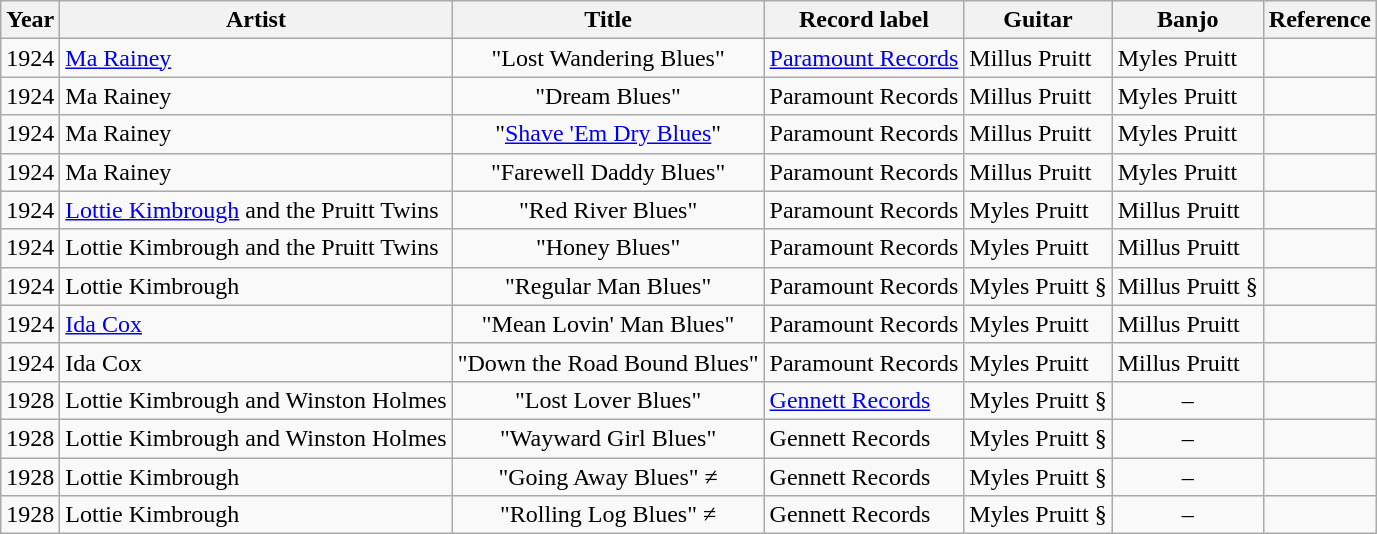<table class="wikitable sortable">
<tr>
<th>Year</th>
<th>Artist</th>
<th>Title</th>
<th>Record label</th>
<th>Guitar</th>
<th>Banjo</th>
<th>Reference</th>
</tr>
<tr>
<td>1924</td>
<td><a href='#'>Ma Rainey</a></td>
<td style="text-align:center;">"Lost Wandering Blues"</td>
<td><a href='#'>Paramount Records</a></td>
<td>Millus Pruitt</td>
<td>Myles Pruitt</td>
<td></td>
</tr>
<tr>
<td>1924</td>
<td>Ma Rainey</td>
<td style="text-align:center;">"Dream Blues"</td>
<td>Paramount Records</td>
<td>Millus Pruitt</td>
<td>Myles Pruitt</td>
<td></td>
</tr>
<tr>
<td>1924</td>
<td>Ma Rainey</td>
<td style="text-align:center;">"<a href='#'>Shave 'Em Dry Blues</a>"</td>
<td>Paramount Records</td>
<td>Millus Pruitt</td>
<td>Myles Pruitt</td>
<td></td>
</tr>
<tr>
<td>1924</td>
<td>Ma Rainey</td>
<td style="text-align:center;">"Farewell Daddy Blues"</td>
<td>Paramount Records</td>
<td>Millus Pruitt</td>
<td>Myles Pruitt</td>
<td></td>
</tr>
<tr>
<td>1924</td>
<td><a href='#'>Lottie Kimbrough</a> and the Pruitt Twins</td>
<td style="text-align:center;">"Red River Blues"</td>
<td>Paramount Records</td>
<td>Myles Pruitt</td>
<td>Millus Pruitt</td>
<td></td>
</tr>
<tr>
<td>1924</td>
<td>Lottie Kimbrough and the Pruitt Twins</td>
<td style="text-align:center;">"Honey Blues"</td>
<td>Paramount Records</td>
<td>Myles Pruitt</td>
<td>Millus Pruitt</td>
<td></td>
</tr>
<tr>
<td>1924</td>
<td>Lottie Kimbrough</td>
<td style="text-align:center;">"Regular Man Blues"</td>
<td>Paramount Records</td>
<td>Myles Pruitt §</td>
<td>Millus Pruitt §</td>
<td></td>
</tr>
<tr>
<td>1924</td>
<td><a href='#'>Ida Cox</a></td>
<td style="text-align:center;">"Mean Lovin' Man Blues"</td>
<td>Paramount Records</td>
<td>Myles Pruitt</td>
<td>Millus Pruitt</td>
<td></td>
</tr>
<tr>
<td>1924</td>
<td>Ida Cox</td>
<td style="text-align:center;">"Down the Road Bound Blues"</td>
<td>Paramount Records</td>
<td>Myles Pruitt</td>
<td>Millus Pruitt</td>
<td></td>
</tr>
<tr>
<td>1928</td>
<td>Lottie Kimbrough and Winston Holmes</td>
<td style="text-align:center;">"Lost Lover Blues"</td>
<td><a href='#'>Gennett Records</a></td>
<td>Myles Pruitt §</td>
<td style="text-align:center;">–</td>
<td></td>
</tr>
<tr>
<td>1928</td>
<td>Lottie Kimbrough and Winston Holmes</td>
<td style="text-align:center;">"Wayward Girl Blues"</td>
<td>Gennett Records</td>
<td>Myles Pruitt §</td>
<td style="text-align:center;">–</td>
<td></td>
</tr>
<tr>
<td>1928</td>
<td>Lottie Kimbrough</td>
<td style="text-align:center;">"Going Away Blues" ≠</td>
<td>Gennett Records</td>
<td>Myles Pruitt §</td>
<td style="text-align:center;">–</td>
<td></td>
</tr>
<tr>
<td>1928</td>
<td>Lottie Kimbrough</td>
<td style="text-align:center;">"Rolling Log Blues" ≠</td>
<td>Gennett Records</td>
<td>Myles Pruitt §</td>
<td style="text-align:center;">–</td>
<td></td>
</tr>
</table>
